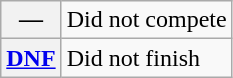<table class="wikitable">
<tr>
<th scope="row">—</th>
<td>Did not compete</td>
</tr>
<tr>
<th scope="row"><a href='#'>DNF</a></th>
<td>Did not finish</td>
</tr>
</table>
